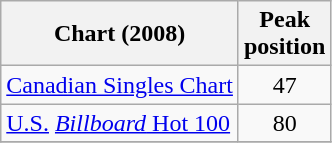<table class="wikitable">
<tr>
<th align="left">Chart (2008)</th>
<th align="left">Peak<br>position</th>
</tr>
<tr>
<td align="left"><a href='#'>Canadian Singles Chart</a></td>
<td align="center">47</td>
</tr>
<tr>
<td align="left"><a href='#'>U.S.</a> <a href='#'><em>Billboard</em> Hot 100</a></td>
<td align="center">80</td>
</tr>
<tr>
</tr>
</table>
